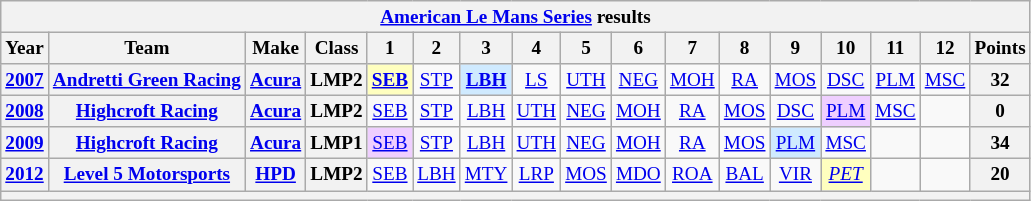<table class="wikitable" style="text-align:center; font-size:80%">
<tr>
<th colspan=45><a href='#'>American Le Mans Series</a> results</th>
</tr>
<tr>
<th scope="col">Year</th>
<th scope="col">Team</th>
<th scope="col">Make</th>
<th scope="col">Class</th>
<th scope="col">1</th>
<th scope="col">2</th>
<th scope="col">3</th>
<th scope="col">4</th>
<th scope="col">5</th>
<th scope="col">6</th>
<th scope="col">7</th>
<th scope="col">8</th>
<th scope="col">9</th>
<th scope="col">10</th>
<th scope="col">11</th>
<th scope="col">12</th>
<th scope="col">Points</th>
</tr>
<tr>
<th scope="row"><a href='#'>2007</a></th>
<th><a href='#'>Andretti Green Racing</a></th>
<th><a href='#'>Acura</a></th>
<th>LMP2</th>
<td style="background:#ffffbf;"><strong><a href='#'>SEB</a></strong><br></td>
<td><a href='#'>STP</a></td>
<td style="background:#cfeaff;"><strong><a href='#'>LBH</a></strong><br></td>
<td><a href='#'>LS</a></td>
<td><a href='#'>UTH</a></td>
<td><a href='#'>NEG</a></td>
<td><a href='#'>MOH</a></td>
<td><a href='#'>RA</a></td>
<td><a href='#'>MOS</a></td>
<td><a href='#'>DSC</a></td>
<td><a href='#'>PLM</a></td>
<td><a href='#'>MSC</a></td>
<th>32</th>
</tr>
<tr>
<th scope="row"><a href='#'>2008</a></th>
<th><a href='#'>Highcroft Racing</a></th>
<th><a href='#'>Acura</a></th>
<th>LMP2</th>
<td><a href='#'>SEB</a><br></td>
<td><a href='#'>STP</a></td>
<td><a href='#'>LBH</a></td>
<td><a href='#'>UTH</a></td>
<td><a href='#'>NEG</a></td>
<td><a href='#'>MOH</a></td>
<td><a href='#'>RA</a></td>
<td><a href='#'>MOS</a></td>
<td><a href='#'>DSC</a></td>
<td style="background:#efcfff;"><a href='#'>PLM</a><br></td>
<td><a href='#'>MSC</a></td>
<td></td>
<th>0</th>
</tr>
<tr>
<th scope="row"><a href='#'>2009</a></th>
<th><a href='#'>Highcroft Racing</a></th>
<th><a href='#'>Acura</a></th>
<th>LMP1</th>
<td style="background:#efcfff;"><a href='#'>SEB</a><br></td>
<td><a href='#'>STP</a></td>
<td><a href='#'>LBH</a></td>
<td><a href='#'>UTH</a></td>
<td><a href='#'>NEG</a></td>
<td><a href='#'>MOH</a></td>
<td><a href='#'>RA</a></td>
<td><a href='#'>MOS</a></td>
<td style="background:#cfeaff;"><a href='#'>PLM</a><br></td>
<td><a href='#'>MSC</a></td>
<td></td>
<td></td>
<th>34</th>
</tr>
<tr>
<th scope="row"><a href='#'>2012</a></th>
<th><a href='#'>Level 5 Motorsports</a></th>
<th><a href='#'>HPD</a></th>
<th>LMP2</th>
<td><a href='#'>SEB</a></td>
<td><a href='#'>LBH</a></td>
<td><a href='#'>MTY</a></td>
<td><a href='#'>LRP</a></td>
<td><a href='#'>MOS</a></td>
<td><a href='#'>MDO</a></td>
<td><a href='#'>ROA</a></td>
<td><a href='#'>BAL</a></td>
<td><a href='#'>VIR</a></td>
<td style="background:#FFFFBF;"><em><a href='#'>PET</a><br></em></td>
<td></td>
<td></td>
<th>20</th>
</tr>
<tr>
<th colspan="17"></th>
</tr>
</table>
